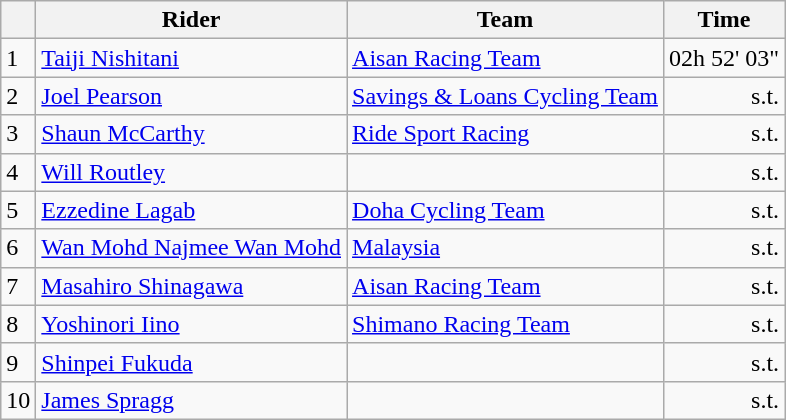<table class=wikitable>
<tr>
<th></th>
<th>Rider</th>
<th>Team</th>
<th>Time</th>
</tr>
<tr>
<td>1</td>
<td> <a href='#'>Taiji Nishitani</a></td>
<td><a href='#'>Aisan Racing Team</a></td>
<td align=right>02h 52' 03"</td>
</tr>
<tr>
<td>2</td>
<td> <a href='#'>Joel Pearson</a></td>
<td><a href='#'>Savings & Loans Cycling Team</a></td>
<td align=right>s.t.</td>
</tr>
<tr>
<td>3</td>
<td> <a href='#'>Shaun McCarthy</a></td>
<td><a href='#'>Ride Sport Racing</a></td>
<td align=right>s.t.</td>
</tr>
<tr>
<td>4</td>
<td> <a href='#'>Will Routley</a></td>
<td></td>
<td align=right>s.t.</td>
</tr>
<tr>
<td>5</td>
<td> <a href='#'>Ezzedine Lagab</a></td>
<td><a href='#'>Doha Cycling Team</a></td>
<td align=right>s.t.</td>
</tr>
<tr>
<td>6</td>
<td> <a href='#'>Wan Mohd Najmee Wan Mohd</a></td>
<td><a href='#'>Malaysia</a></td>
<td align=right>s.t.</td>
</tr>
<tr>
<td>7</td>
<td> <a href='#'>Masahiro Shinagawa</a></td>
<td><a href='#'>Aisan Racing Team</a></td>
<td align=right>s.t.</td>
</tr>
<tr>
<td>8</td>
<td> <a href='#'>Yoshinori Iino</a></td>
<td><a href='#'>Shimano Racing Team</a></td>
<td align=right>s.t.</td>
</tr>
<tr>
<td>9</td>
<td> <a href='#'>Shinpei Fukuda</a></td>
<td></td>
<td align=right>s.t.</td>
</tr>
<tr>
<td>10</td>
<td> <a href='#'>James Spragg</a></td>
<td></td>
<td align=right>s.t.</td>
</tr>
</table>
